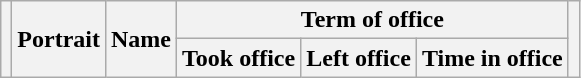<table class="wikitable" style="text-align:center">
<tr>
<th rowspan=2></th>
<th rowspan=2>Portrait</th>
<th rowspan=2>Name<br></th>
<th colspan=3>Term of office</th>
<th rowspan=2></th>
</tr>
<tr>
<th>Took office</th>
<th>Left office</th>
<th>Time in office<br>



</th>
</tr>
</table>
